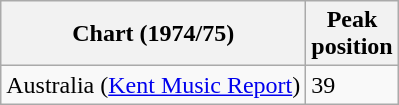<table class="wikitable sortable plainrowheaders">
<tr>
<th scope="col">Chart (1974/75)</th>
<th scope="col">Peak<br>position</th>
</tr>
<tr>
<td>Australia (<a href='#'>Kent Music Report</a>)</td>
<td>39</td>
</tr>
</table>
